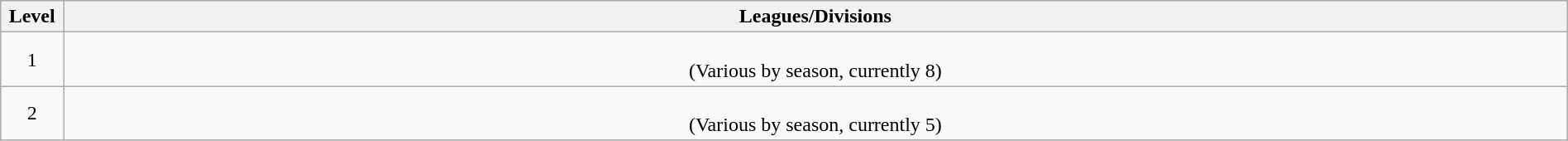<table class="wikitable" style="text-align:center; width:100%;">
<tr>
<th>Level</th>
<th colspan="2" width="96%">Leagues/Divisions</th>
</tr>
<tr>
<td width="4%">1</td>
<td colspan="2" width="96%"><strong></strong><br>(Various by season, currently 8)</td>
</tr>
<tr>
<td width="4%">2</td>
<td colspan="2" width="96%"><strong></strong><br>(Various by season, currently 5)</td>
</tr>
</table>
